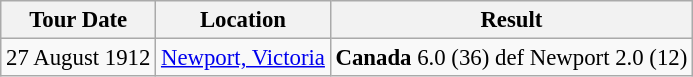<table class="wikitable" style="font-size: 95%;">
<tr>
<th>Tour Date</th>
<th>Location</th>
<th>Result</th>
</tr>
<tr>
<td>27 August 1912</td>
<td><a href='#'>Newport, Victoria</a></td>
<td><strong>Canada</strong> 6.0 (36) def Newport 2.0 (12)</td>
</tr>
</table>
